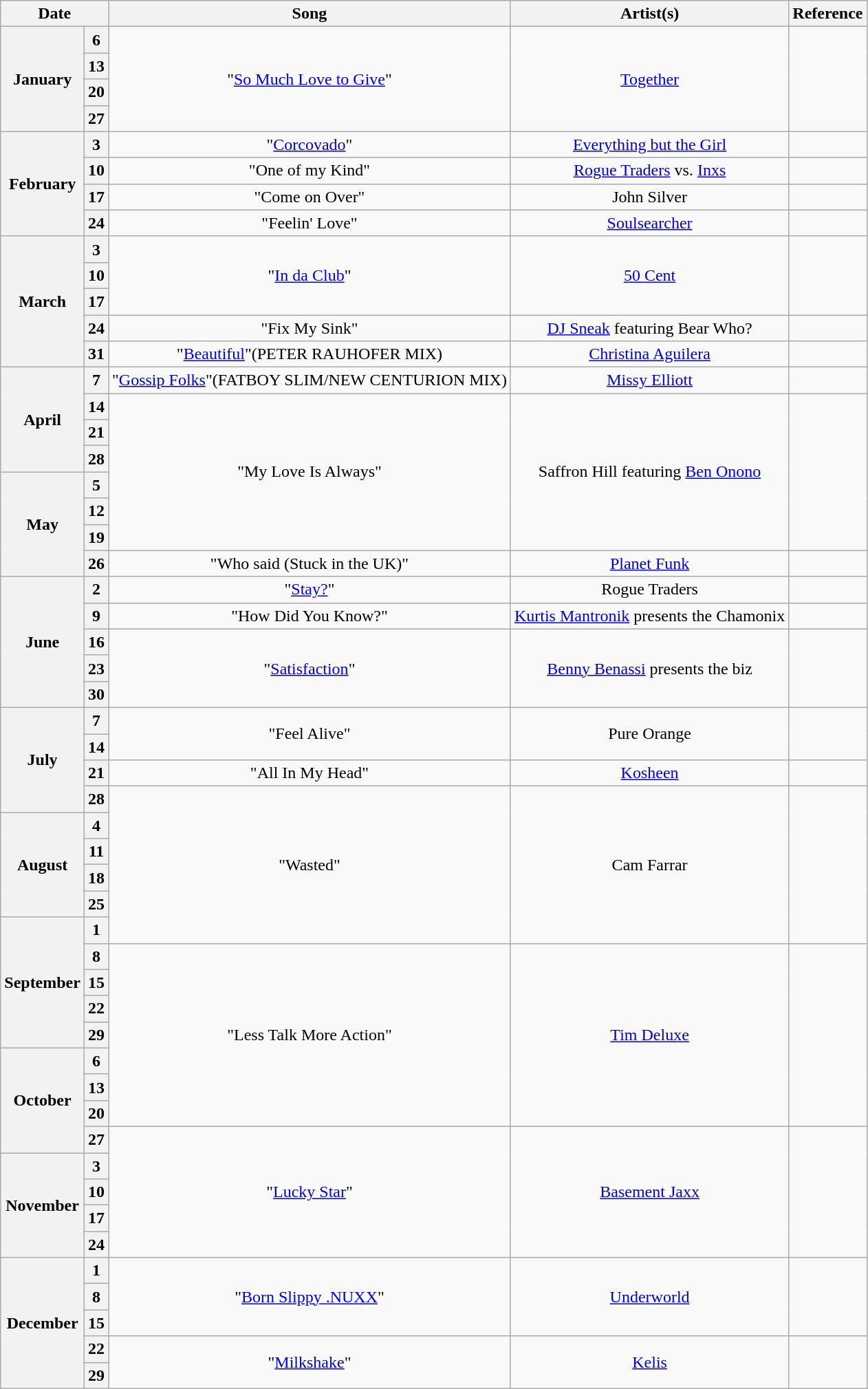<table class="wikitable">
<tr>
<th colspan="2">Date</th>
<th>Song</th>
<th>Artist(s)</th>
<th>Reference</th>
</tr>
<tr>
<th rowspan="4">January</th>
<th>6</th>
<td rowspan="4" style="text-align:center;">"<a href='#'>So Much Love to Give</a>"</td>
<td rowspan="4" style="text-align:center;"><a href='#'>Together</a></td>
<td rowspan="4" style="text-align:center;"></td>
</tr>
<tr>
<th>13</th>
</tr>
<tr>
<th>20</th>
</tr>
<tr>
<th>27</th>
</tr>
<tr>
<th rowspan="4">February</th>
<th>3</th>
<td style="text-align:center;">"<a href='#'>Corcovado</a>"</td>
<td style="text-align:center;"><a href='#'>Everything but the Girl</a></td>
<td style="text-align:center;"></td>
</tr>
<tr>
<th>10</th>
<td style="text-align:center;">"One of my Kind"</td>
<td style="text-align:center;"><a href='#'>Rogue Traders</a> vs. <a href='#'>Inxs</a></td>
<td style="text-align:center;"></td>
</tr>
<tr>
<th>17</th>
<td style="text-align:center;">"Come on Over"</td>
<td style="text-align:center;">John Silver</td>
<td style="text-align:center;"></td>
</tr>
<tr>
<th>24</th>
<td style="text-align:center;">"Feelin' Love"</td>
<td style="text-align:center;"><a href='#'>Soulsearcher</a></td>
<td style="text-align:center;"></td>
</tr>
<tr>
<th rowspan="5">March</th>
<th>3</th>
<td rowspan="3" style="text-align:center;">"<a href='#'>In da Club</a>"</td>
<td rowspan="3" style="text-align:center;"><a href='#'>50 Cent</a></td>
<td rowspan="3" style="text-align:center;"></td>
</tr>
<tr>
<th>10</th>
</tr>
<tr>
<th>17</th>
</tr>
<tr>
<th>24</th>
<td style="text-align:center;">"Fix My Sink"</td>
<td style="text-align:center;"><a href='#'>DJ Sneak</a> featuring Bear Who?</td>
<td style="text-align:center;"></td>
</tr>
<tr>
<th>31</th>
<td style="text-align:center;">"<a href='#'>Beautiful</a>"(PETER RAUHOFER MIX)</td>
<td style="text-align:center;"><a href='#'>Christina Aguilera</a></td>
<td style="text-align:center;"></td>
</tr>
<tr>
<th rowspan="4">April</th>
<th>7</th>
<td style="text-align:center;">"<a href='#'>Gossip Folks</a>"(FATBOY SLIM/NEW CENTURION MIX)</td>
<td style="text-align:center;"><a href='#'>Missy Elliott</a></td>
<td style="text-align:center;"></td>
</tr>
<tr>
<th>14</th>
<td rowspan="6" style="text-align:center;">"My Love Is Always"</td>
<td rowspan="6" style="text-align:center;">Saffron Hill featuring <a href='#'>Ben Onono</a></td>
<td rowspan="6" style="text-align:center;"></td>
</tr>
<tr>
<th>21</th>
</tr>
<tr>
<th>28</th>
</tr>
<tr>
<th rowspan="4">May</th>
<th>5</th>
</tr>
<tr>
<th>12</th>
</tr>
<tr>
<th>19</th>
</tr>
<tr>
<th>26</th>
<td style="text-align:center;">"Who said (Stuck in the UK)"</td>
<td style="text-align:center;"><a href='#'>Planet Funk</a></td>
<td style="text-align:center;"></td>
</tr>
<tr>
<th rowspan="5">June</th>
<th>2</th>
<td style="text-align:center;">"<a href='#'>Stay?</a>"</td>
<td style="text-align:center;">Rogue Traders</td>
<td style="text-align:center;"></td>
</tr>
<tr>
<th>9</th>
<td style="text-align:center;">"How Did You Know?"</td>
<td style="text-align:center;"><a href='#'>Kurtis Mantronik</a> presents the Chamonix</td>
<td style="text-align:center;"></td>
</tr>
<tr>
<th>16</th>
<td rowspan="3" style="text-align:center;">"<a href='#'>Satisfaction</a>"</td>
<td rowspan="3" style="text-align:center;"><a href='#'>Benny Benassi</a> presents the biz</td>
<td rowspan="3" style="text-align:center;"></td>
</tr>
<tr>
<th>23</th>
</tr>
<tr>
<th>30</th>
</tr>
<tr>
<th rowspan="4">July</th>
<th>7</th>
<td rowspan="2" style="text-align:center;">"Feel Alive"</td>
<td rowspan="2" style="text-align:center;">Pure Orange</td>
<td rowspan="2" style="text-align:center;"></td>
</tr>
<tr>
<th>14</th>
</tr>
<tr>
<th>21</th>
<td style="text-align:center;">"All In My Head"</td>
<td style="text-align:center;"><a href='#'>Kosheen</a></td>
<td style="text-align:center;"></td>
</tr>
<tr>
<th>28</th>
<td rowspan="6" style="text-align:center;">"Wasted"</td>
<td rowspan="6" style="text-align:center;">Cam Farrar</td>
<td rowspan="6" style="text-align:center;"></td>
</tr>
<tr>
<th rowspan="4">August</th>
<th>4</th>
</tr>
<tr>
<th>11</th>
</tr>
<tr>
<th>18</th>
</tr>
<tr>
<th>25</th>
</tr>
<tr>
<th rowspan="5">September</th>
<th>1</th>
</tr>
<tr>
<th>8</th>
<td rowspan="7" style="text-align:center;">"Less Talk More Action"</td>
<td rowspan="7" style="text-align:center;"><a href='#'>Tim Deluxe</a></td>
<td rowspan="7" style="text-align:center;"></td>
</tr>
<tr>
<th>15</th>
</tr>
<tr>
<th>22</th>
</tr>
<tr>
<th>29</th>
</tr>
<tr>
<th rowspan="4">October</th>
<th>6</th>
</tr>
<tr>
<th>13</th>
</tr>
<tr>
<th>20</th>
</tr>
<tr>
<th>27</th>
<td rowspan="5" style="text-align:center;">"<a href='#'>Lucky Star</a>"</td>
<td rowspan="5" style="text-align:center;"><a href='#'>Basement Jaxx</a></td>
<td rowspan="5" style="text-align:center;"></td>
</tr>
<tr>
<th rowspan="4">November</th>
<th>3</th>
</tr>
<tr>
<th>10</th>
</tr>
<tr>
<th>17</th>
</tr>
<tr>
<th>24</th>
</tr>
<tr>
<th rowspan="5">December</th>
<th>1</th>
<td rowspan="3" style="text-align:center;">"<a href='#'>Born Slippy .NUXX</a>"</td>
<td rowspan="3" style="text-align:center;"><a href='#'>Underworld</a></td>
<td rowspan="3" style="text-align:center;"></td>
</tr>
<tr>
<th>8</th>
</tr>
<tr>
<th>15</th>
</tr>
<tr>
<th>22</th>
<td rowspan="2" style="text-align:center;">"<a href='#'>Milkshake</a>"</td>
<td rowspan="2" style="text-align:center;"><a href='#'>Kelis</a></td>
<td rowspan="2" style="text-align:center;"></td>
</tr>
<tr>
<th>29</th>
</tr>
</table>
